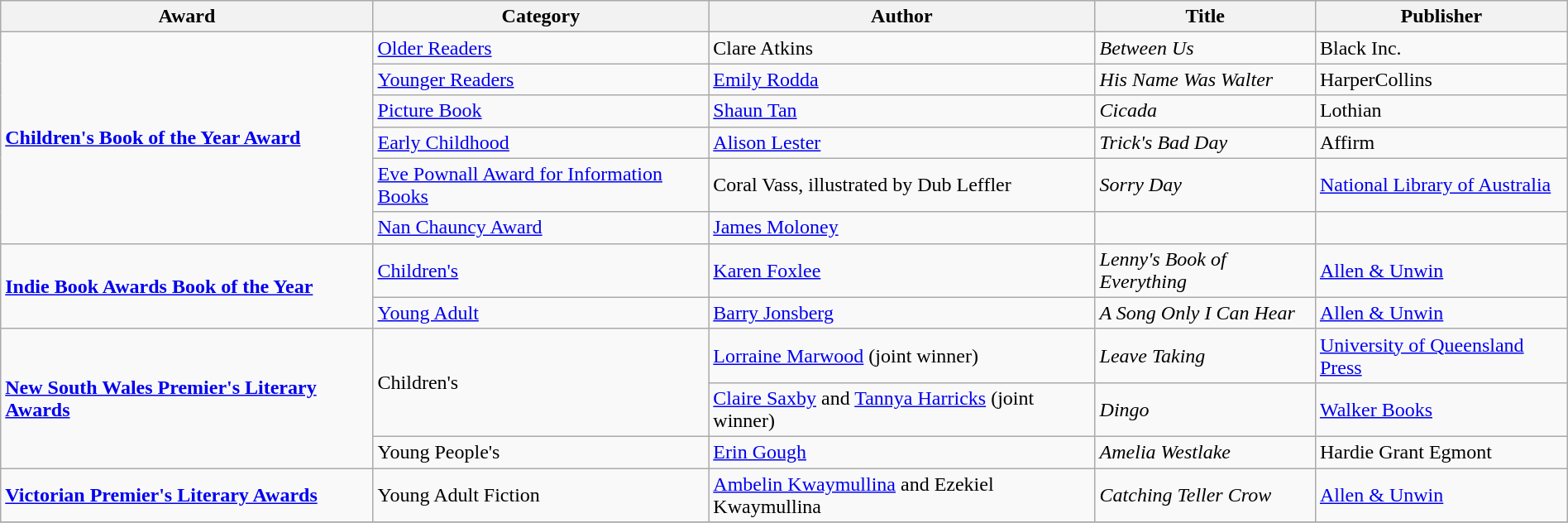<table class="wikitable" width=100%>
<tr>
<th>Award</th>
<th>Category</th>
<th>Author</th>
<th>Title</th>
<th>Publisher</th>
</tr>
<tr>
<td rowspan=6><strong><a href='#'>Children's Book of the Year Award</a></strong></td>
<td><a href='#'>Older Readers</a></td>
<td>Clare Atkins</td>
<td><em>Between Us</em></td>
<td>Black Inc.</td>
</tr>
<tr>
<td><a href='#'>Younger Readers</a></td>
<td><a href='#'>Emily Rodda</a></td>
<td><em>His Name Was Walter</em></td>
<td>HarperCollins</td>
</tr>
<tr>
<td><a href='#'>Picture Book</a></td>
<td><a href='#'>Shaun Tan</a></td>
<td><em>Cicada</em></td>
<td>Lothian</td>
</tr>
<tr>
<td><a href='#'>Early Childhood</a></td>
<td><a href='#'>Alison Lester</a></td>
<td><em>Trick's Bad Day</em></td>
<td>Affirm</td>
</tr>
<tr>
<td><a href='#'>Eve Pownall Award for Information Books</a></td>
<td>Coral Vass, illustrated by Dub Leffler</td>
<td><em>Sorry Day</em></td>
<td><a href='#'>National Library of Australia</a></td>
</tr>
<tr>
<td><a href='#'>Nan Chauncy Award</a></td>
<td><a href='#'>James Moloney</a></td>
<td></td>
<td></td>
</tr>
<tr>
<td rowspan=2><strong><a href='#'>Indie Book Awards Book of the Year</a></strong></td>
<td><a href='#'>Children's</a></td>
<td><a href='#'>Karen Foxlee</a></td>
<td><em>Lenny's Book of Everything</em></td>
<td><a href='#'>Allen & Unwin</a></td>
</tr>
<tr>
<td><a href='#'>Young Adult</a></td>
<td><a href='#'>Barry Jonsberg</a></td>
<td><em>A Song Only I Can Hear</em></td>
<td><a href='#'>Allen & Unwin</a></td>
</tr>
<tr>
<td rowspan=3><strong><a href='#'>New South Wales Premier's Literary Awards</a></strong></td>
<td rowspan=2>Children's</td>
<td><a href='#'>Lorraine Marwood</a> (joint winner)</td>
<td><em>Leave Taking</em></td>
<td><a href='#'>University of Queensland Press</a></td>
</tr>
<tr>
<td><a href='#'>Claire Saxby</a> and <a href='#'>Tannya Harricks</a> (joint winner)</td>
<td><em>Dingo</em></td>
<td><a href='#'>Walker Books</a></td>
</tr>
<tr>
<td>Young People's</td>
<td><a href='#'>Erin Gough</a></td>
<td><em>Amelia Westlake</em></td>
<td>Hardie Grant Egmont</td>
</tr>
<tr>
<td><strong><a href='#'>Victorian Premier's Literary Awards</a></strong></td>
<td>Young Adult Fiction</td>
<td><a href='#'>Ambelin Kwaymullina</a> and Ezekiel Kwaymullina</td>
<td><em>Catching Teller Crow</em></td>
<td><a href='#'>Allen & Unwin</a></td>
</tr>
<tr>
</tr>
</table>
